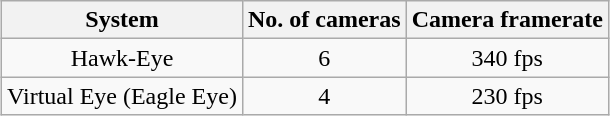<table class="wikitable"style="margin-left: auto; margin-right: auto; border: none;text-align:center;">
<tr>
<th>System</th>
<th>No. of cameras</th>
<th>Camera framerate</th>
</tr>
<tr>
<td>Hawk-Eye</td>
<td>6</td>
<td>340 fps</td>
</tr>
<tr>
<td>Virtual Eye (Eagle Eye)</td>
<td>4</td>
<td>230 fps</td>
</tr>
</table>
